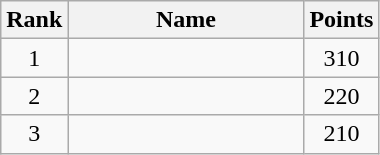<table class="wikitable" border="1">
<tr>
<th width=30>Rank</th>
<th width=150>Name</th>
<th width=25>Points</th>
</tr>
<tr>
<td align=center>1</td>
<td></td>
<td align=center>310</td>
</tr>
<tr>
<td align=center>2</td>
<td></td>
<td align=center>220</td>
</tr>
<tr>
<td align=center>3</td>
<td></td>
<td align=center>210</td>
</tr>
</table>
